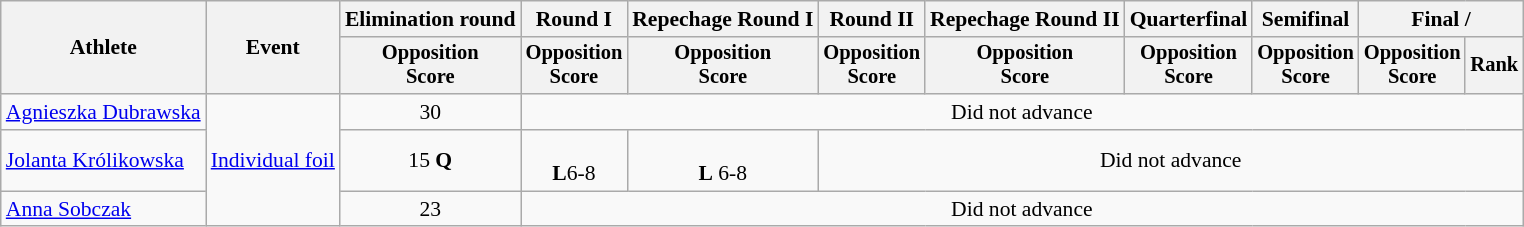<table class="wikitable" style="font-size:90%">
<tr>
<th rowspan="2">Athlete</th>
<th rowspan="2">Event</th>
<th>Elimination round</th>
<th>Round I</th>
<th>Repechage Round I</th>
<th>Round II</th>
<th>Repechage Round II</th>
<th>Quarterfinal</th>
<th>Semifinal</th>
<th colspan=2>Final / </th>
</tr>
<tr style="font-size:95%">
<th>Opposition <br> Score</th>
<th>Opposition <br> Score</th>
<th>Opposition <br> Score</th>
<th>Opposition <br> Score</th>
<th>Opposition <br> Score</th>
<th>Opposition <br> Score</th>
<th>Opposition <br> Score</th>
<th>Opposition <br> Score</th>
<th>Rank</th>
</tr>
<tr align=center>
<td align=left><a href='#'>Agnieszka Dubrawska</a></td>
<td align=left rowspan=3><a href='#'>Individual foil</a></td>
<td>30</td>
<td colspan=8>Did not advance</td>
</tr>
<tr align=center>
<td align=left><a href='#'>Jolanta Królikowska</a></td>
<td>15 <strong>Q</strong></td>
<td><br><strong>L</strong>6-8</td>
<td><br><strong>L</strong> 6-8</td>
<td colspan=6>Did not advance</td>
</tr>
<tr align=center>
<td align=left><a href='#'>Anna Sobczak</a></td>
<td>23</td>
<td colspan=8>Did not advance</td>
</tr>
</table>
